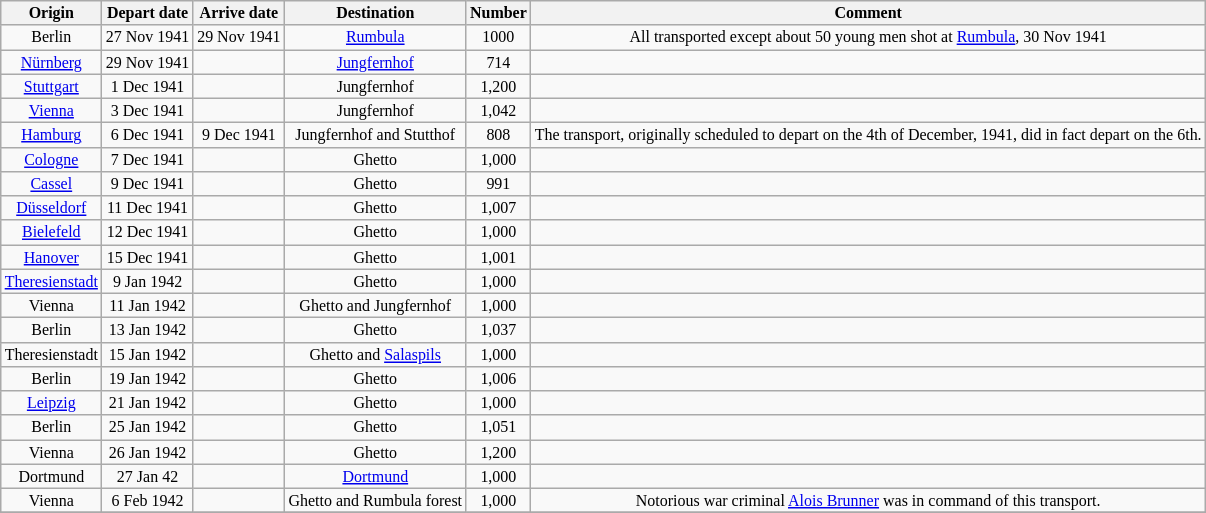<table class="wikitable sortable">
<tr valign=bottom style="font-size:8pt">
<th>Origin</th>
<th>Depart date</th>
<th>Arrive date</th>
<th>Destination</th>
<th>Number</th>
<th>Comment<br></th>
</tr>
<tr align=center valign=top style="font-size:8pt">
<td>Berlin</td>
<td>27 Nov 1941</td>
<td>29 Nov 1941</td>
<td><a href='#'>Rumbula</a></td>
<td>1000</td>
<td>All transported except about 50 young men shot at <a href='#'>Rumbula</a>, 30 Nov 1941<br></td>
</tr>
<tr align=center valign=top style="font-size:8pt">
<td><a href='#'>Nürnberg</a></td>
<td>29 Nov 1941</td>
<td></td>
<td><a href='#'>Jungfernhof</a></td>
<td>714</td>
<td><br></td>
</tr>
<tr align=center valign=top style="font-size:8pt">
<td><a href='#'>Stuttgart</a></td>
<td>1 Dec 1941</td>
<td></td>
<td>Jungfernhof</td>
<td>1,200</td>
<td><br></td>
</tr>
<tr align=center valign=top style="font-size:8pt">
<td><a href='#'>Vienna</a></td>
<td>3 Dec 1941</td>
<td></td>
<td>Jungfernhof</td>
<td>1,042</td>
<td><br></td>
</tr>
<tr align=center valign=top style="font-size:8pt">
<td><a href='#'>Hamburg</a></td>
<td>6 Dec 1941</td>
<td>9 Dec 1941</td>
<td>Jungfernhof and Stutthof</td>
<td>808</td>
<td>The transport, originally scheduled to depart on the 4th of December, 1941, did in fact depart on the 6th.<br></td>
</tr>
<tr align=center valign=top style="font-size:8pt">
<td><a href='#'>Cologne</a></td>
<td>7 Dec 1941</td>
<td></td>
<td>Ghetto</td>
<td>1,000</td>
<td><br></td>
</tr>
<tr align=center valign=top style="font-size:8pt">
<td><a href='#'>Cassel</a></td>
<td>9 Dec 1941</td>
<td></td>
<td>Ghetto</td>
<td>991</td>
<td><br></td>
</tr>
<tr align=center valign=top style="font-size:8pt">
<td><a href='#'>Düsseldorf</a></td>
<td>11 Dec 1941</td>
<td></td>
<td>Ghetto</td>
<td>1,007</td>
<td><br></td>
</tr>
<tr align=center valign=top style="font-size:8pt">
<td><a href='#'>Bielefeld</a></td>
<td>12 Dec 1941</td>
<td></td>
<td>Ghetto</td>
<td>1,000</td>
<td><br></td>
</tr>
<tr align=center valign=top style="font-size:8pt">
<td><a href='#'>Hanover</a></td>
<td>15 Dec 1941</td>
<td></td>
<td>Ghetto</td>
<td>1,001</td>
<td><br></td>
</tr>
<tr align=center valign=top style="font-size:8pt">
<td><a href='#'>Theresienstadt</a></td>
<td>9 Jan 1942</td>
<td></td>
<td>Ghetto</td>
<td>1,000</td>
<td><br></td>
</tr>
<tr align=center valign=top style="font-size:8pt">
<td>Vienna</td>
<td>11 Jan 1942</td>
<td></td>
<td>Ghetto and Jungfernhof</td>
<td>1,000</td>
<td><br></td>
</tr>
<tr align=center valign=top style="font-size:8pt">
<td>Berlin</td>
<td>13 Jan 1942</td>
<td></td>
<td>Ghetto</td>
<td>1,037</td>
<td><br></td>
</tr>
<tr align=center valign=top style="font-size:8pt">
<td>Theresienstadt</td>
<td>15 Jan 1942</td>
<td></td>
<td>Ghetto and <a href='#'>Salaspils</a></td>
<td>1,000</td>
<td><br></td>
</tr>
<tr align=center valign=top style="font-size:8pt">
<td>Berlin</td>
<td>19 Jan 1942</td>
<td></td>
<td>Ghetto</td>
<td>1,006</td>
<td><br></td>
</tr>
<tr align=center valign=top style="font-size:8pt">
<td><a href='#'>Leipzig</a></td>
<td>21 Jan 1942</td>
<td></td>
<td>Ghetto</td>
<td>1,000</td>
<td><br></td>
</tr>
<tr align=center valign=top style="font-size:8pt">
<td>Berlin</td>
<td>25 Jan 1942</td>
<td></td>
<td>Ghetto</td>
<td>1,051</td>
<td><br></td>
</tr>
<tr align=center valign=top style="font-size:8pt">
<td>Vienna</td>
<td>26 Jan 1942</td>
<td></td>
<td>Ghetto</td>
<td>1,200</td>
<td><br></td>
</tr>
<tr align=center valign=top style="font-size:8pt">
<td>Dortmund</td>
<td>27 Jan 42</td>
<td></td>
<td><a href='#'>Dortmund</a></td>
<td>1,000</td>
<td><br></td>
</tr>
<tr align=center valign=top style="font-size:8pt">
<td>Vienna</td>
<td>6 Feb 1942</td>
<td></td>
<td>Ghetto and Rumbula forest</td>
<td>1,000</td>
<td>Notorious war criminal <a href='#'>Alois Brunner</a> was in command of this transport.</td>
</tr>
<tr>
</tr>
</table>
